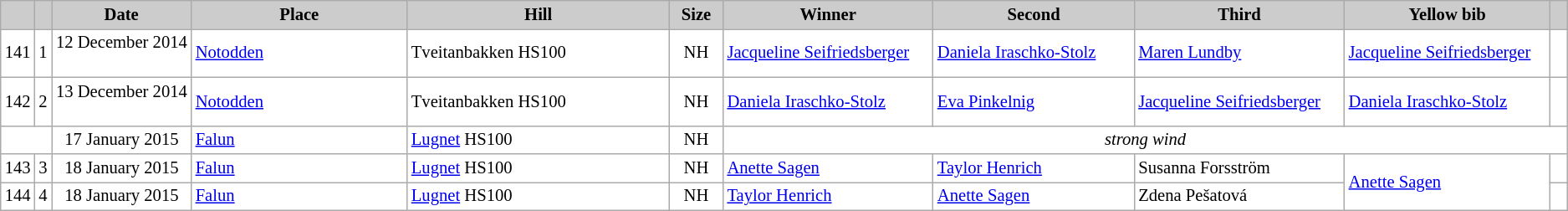<table class="wikitable plainrowheaders" style="background:#fff; font-size:86%; line-height:16px; border:grey solid 1px; border-collapse:collapse;">
<tr style="background:#ccc; text-align:center;">
<th scope="col" style="background:#ccc; width=20 px;"></th>
<th scope="col" style="background:#ccc; width=30 px;"></th>
<th scope="col" style="background:#ccc; width:120px;">Date</th>
<th scope="col" style="background:#ccc; width:200px;">Place</th>
<th scope="col" style="background:#ccc; width:240px;">Hill</th>
<th scope="col" style="background:#ccc; width:40px;">Size</th>
<th scope="col" style="background:#ccc; width:185px;">Winner</th>
<th scope="col" style="background:#ccc; width:185px;">Second</th>
<th scope="col" style="background:#ccc; width:185px;">Third</th>
<th scope="col" style="background:#ccc; width:180px;">Yellow bib</th>
<th scope="col" style="background:#ccc; width:10px;"></th>
</tr>
<tr>
<td align=center>141</td>
<td align=center>1</td>
<td align=right>12 December 2014  </td>
<td> <a href='#'>Notodden</a></td>
<td>Tveitanbakken HS100</td>
<td align=center>NH</td>
<td> <a href='#'>Jacqueline Seifriedsberger</a></td>
<td> <a href='#'>Daniela Iraschko-Stolz</a></td>
<td> <a href='#'>Maren Lundby</a></td>
<td> <a href='#'>Jacqueline Seifriedsberger</a></td>
<td></td>
</tr>
<tr>
<td align=center>142</td>
<td align=center>2</td>
<td align=right>13 December 2014  </td>
<td> <a href='#'>Notodden</a></td>
<td>Tveitanbakken HS100</td>
<td align=center>NH</td>
<td> <a href='#'>Daniela Iraschko-Stolz</a></td>
<td> <a href='#'>Eva Pinkelnig</a></td>
<td> <a href='#'>Jacqueline Seifriedsberger</a></td>
<td> <a href='#'>Daniela Iraschko-Stolz</a></td>
<td></td>
</tr>
<tr>
<td colspan=2></td>
<td align=right>17 January 2015  </td>
<td> <a href='#'>Falun</a></td>
<td><a href='#'>Lugnet</a> HS100</td>
<td align=center>NH</td>
<td colspan=5 align=center><em>strong wind</em></td>
</tr>
<tr>
<td align=center>143</td>
<td align=center>3</td>
<td align=right>18 January 2015  </td>
<td> <a href='#'>Falun</a></td>
<td><a href='#'>Lugnet</a> HS100</td>
<td align=center>NH</td>
<td> <a href='#'>Anette Sagen</a></td>
<td> <a href='#'>Taylor Henrich</a></td>
<td> Susanna Forsström</td>
<td rowspan=2> <a href='#'>Anette Sagen</a></td>
<td></td>
</tr>
<tr>
<td align=center>144</td>
<td align=center>4</td>
<td align=right>18 January 2015  </td>
<td> <a href='#'>Falun</a></td>
<td><a href='#'>Lugnet</a> HS100</td>
<td align=center>NH</td>
<td> <a href='#'>Taylor Henrich</a></td>
<td> <a href='#'>Anette Sagen</a></td>
<td> Zdena Pešatová</td>
<td></td>
</tr>
</table>
